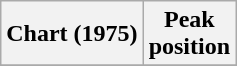<table class="wikitable sortable">
<tr>
<th align="center">Chart (1975)</th>
<th align="center">Peak<br>position</th>
</tr>
<tr>
</tr>
</table>
